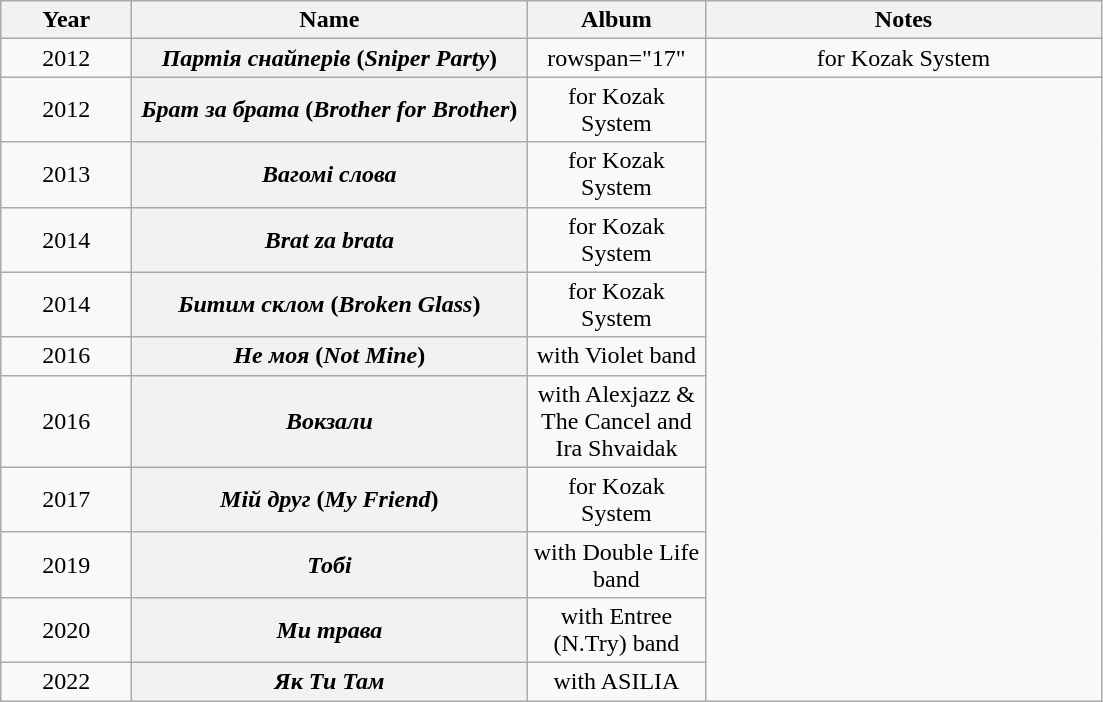<table class="wikitable plainrowheaders" style="text-align:center;" border="1">
<tr>
<th scope="col" style="width:5em;">Year</th>
<th scope="col" style="width:16em;">Name</th>
<th scope="col" style="width:7em;">Album</th>
<th scope="col" style="width:16em;">Notes</th>
</tr>
<tr>
<td rowspan="1" style="text-align:center;">2012</td>
<th scope="row"><em>Партія снайперів</em> (<em>Sniper Party</em>)</th>
<td>rowspan="17" </td>
<td>for Kozak System</td>
</tr>
<tr>
<td rowspan="1" style="text-align:center;">2012</td>
<th scope="row"><em>Брат за брата</em> (<em>Brother for Brother</em>)</th>
<td>for Kozak System</td>
</tr>
<tr>
<td rowspan="1" style="text-align:center;">2013</td>
<th scope="row"><em>Вагомі слова</em></th>
<td>for Kozak System</td>
</tr>
<tr>
<td rowspan="1" style="text-align:center;">2014</td>
<th scope="row"><em>Brat za brata</em></th>
<td>for Kozak System</td>
</tr>
<tr>
<td rowspan="1" style="text-align:center;">2014</td>
<th scope="row"><em>Битим склом</em> (<em>Broken Glass</em>)</th>
<td>for Kozak System</td>
</tr>
<tr>
<td rowspan="1" style="text-align:center;">2016</td>
<th scope="row"><em>Не моя</em> (<em>Not Mine</em>)</th>
<td>with Violet band</td>
</tr>
<tr>
<td rowspan="1" style="text-align:center;">2016</td>
<th scope="row"><em>Вокзали</em></th>
<td>with  Alexjazz & The Cancel and Ira Shvaidak</td>
</tr>
<tr>
<td rowspan="1" style="text-align:center;">2017</td>
<th scope="row"><em>Мій друг</em> (<em>My Friend</em>)</th>
<td>for Kozak System</td>
</tr>
<tr>
<td rowspan="1" style="text-align:center;">2019</td>
<th scope="row"><em>Тобі</em></th>
<td>with Double Life band</td>
</tr>
<tr>
<td rowspan="1" style="text-align:center;">2020</td>
<th scope="row"><em>Ми трава</em></th>
<td>with Entree (N.Try) band</td>
</tr>
<tr>
<td rowspan="1" style="text-align:center;">2022</td>
<th scope="row"><em>Як Ти Там</em></th>
<td>with ASILIA</td>
</tr>
</table>
